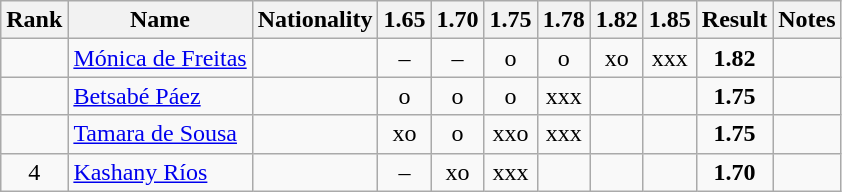<table class="wikitable sortable" style="text-align:center">
<tr>
<th>Rank</th>
<th>Name</th>
<th>Nationality</th>
<th>1.65</th>
<th>1.70</th>
<th>1.75</th>
<th>1.78</th>
<th>1.82</th>
<th>1.85</th>
<th>Result</th>
<th>Notes</th>
</tr>
<tr>
<td></td>
<td align=left><a href='#'>Mónica de Freitas</a></td>
<td align=left></td>
<td>–</td>
<td>–</td>
<td>o</td>
<td>o</td>
<td>xo</td>
<td>xxx</td>
<td><strong>1.82</strong></td>
<td></td>
</tr>
<tr>
<td></td>
<td align=left><a href='#'>Betsabé Páez</a></td>
<td align=left></td>
<td>o</td>
<td>o</td>
<td>o</td>
<td>xxx</td>
<td></td>
<td></td>
<td><strong>1.75</strong></td>
<td></td>
</tr>
<tr>
<td></td>
<td align=left><a href='#'>Tamara de Sousa</a></td>
<td align=left></td>
<td>xo</td>
<td>o</td>
<td>xxo</td>
<td>xxx</td>
<td></td>
<td></td>
<td><strong>1.75</strong></td>
<td></td>
</tr>
<tr>
<td>4</td>
<td align=left><a href='#'>Kashany Ríos</a></td>
<td align=left></td>
<td>–</td>
<td>xo</td>
<td>xxx</td>
<td></td>
<td></td>
<td></td>
<td><strong>1.70</strong></td>
<td></td>
</tr>
</table>
